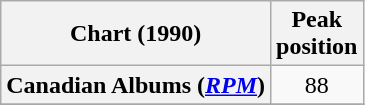<table class="wikitable sortable plainrowheaders" style="text-align:center">
<tr>
<th scope="col">Chart (1990)</th>
<th scope="col">Peak<br> position</th>
</tr>
<tr>
<th scope="row">Canadian Albums (<em><a href='#'>RPM</a></em>)</th>
<td>88</td>
</tr>
<tr>
</tr>
</table>
